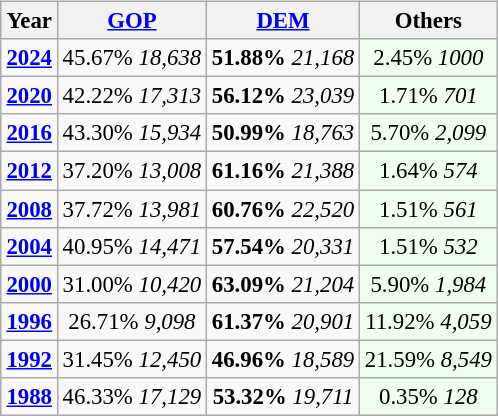<table class="wikitable" class="toccolours" style="float:right; margin:1em 0 1em 1em; font-size:95%;">
<tr>
<th>Year</th>
<th><a href='#'>GOP</a></th>
<th><a href='#'>DEM</a></th>
<th>Others</th>
</tr>
<tr>
<td style="text-align:center"; ><strong><a href='#'>2024</a></strong></td>
<td style="text-align:center"; >45.67% <em>18,638</em></td>
<td style="text-align:center"; ><strong>51.88%</strong> <em>21,168</em></td>
<td style="text-align:center; background:honeyDew;">2.45% <em>1000</em></td>
</tr>
<tr>
<td style="text-align:center"; ><strong><a href='#'>2020</a></strong></td>
<td style="text-align:center"; >42.22% <em>17,313</em></td>
<td style="text-align:center"; ><strong>56.12%</strong> <em>23,039</em></td>
<td style="text-align:center; background:honeyDew;">1.71% <em>701</em></td>
</tr>
<tr>
<td style="text-align:center"; ><strong><a href='#'>2016</a></strong></td>
<td style="text-align:center"; >43.30% <em>15,934</em></td>
<td style="text-align:center"; ><strong>50.99%</strong> <em>18,763</em></td>
<td style="text-align:center; background:honeyDew;">5.70% <em>2,099</em></td>
</tr>
<tr>
<td style="text-align:center"; ><strong><a href='#'>2012</a></strong></td>
<td style="text-align:center"; >37.20% <em>13,008</em></td>
<td style="text-align:center"; ><strong>61.16%</strong> <em>21,388</em></td>
<td style="text-align:center; background:honeyDew;">1.64% <em>574</em></td>
</tr>
<tr>
<td style="text-align:center"; ><strong><a href='#'>2008</a></strong></td>
<td style="text-align:center"; >37.72% <em>13,981</em></td>
<td style="text-align:center"; ><strong>60.76%</strong> <em>22,520</em></td>
<td style="text-align:center; background:honeyDew;">1.51% <em>561</em></td>
</tr>
<tr>
<td style="text-align:center"; ><strong><a href='#'>2004</a></strong></td>
<td style="text-align:center"; >40.95% <em>14,471</em></td>
<td style="text-align:center"; ><strong>57.54%</strong> <em>20,331</em></td>
<td style="text-align:center; background:honeyDew;">1.51% <em>532</em></td>
</tr>
<tr>
<td style="text-align:center"; ><strong><a href='#'>2000</a></strong></td>
<td style="text-align:center"; >31.00% <em>10,420</em></td>
<td style="text-align:center"; ><strong>63.09%</strong> <em>21,204</em></td>
<td style="text-align:center; background:honeyDew;">5.90% <em>1,984</em></td>
</tr>
<tr>
<td style="text-align:center"; ><strong><a href='#'>1996</a></strong></td>
<td style="text-align:center"; >26.71% <em>9,098</em></td>
<td style="text-align:center"; ><strong>61.37%</strong> <em>20,901</em></td>
<td style="text-align:center; background:honeyDew;">11.92% <em>4,059</em></td>
</tr>
<tr>
<td style="text-align:center"; ><strong><a href='#'>1992</a></strong></td>
<td style="text-align:center"; >31.45% <em>12,450</em></td>
<td style="text-align:center"; ><strong>46.96%</strong> <em>18,589</em></td>
<td style="text-align:center; background:honeyDew;">21.59% <em>8,549</em></td>
</tr>
<tr>
<td style="text-align:center"; ><strong><a href='#'>1988</a></strong></td>
<td style="text-align:center"; >46.33% <em>17,129</em></td>
<td style="text-align:center"; ><strong>53.32%</strong> <em>19,711</em></td>
<td style="text-align:center; background:honeyDew;">0.35% <em>128</em></td>
</tr>
</table>
